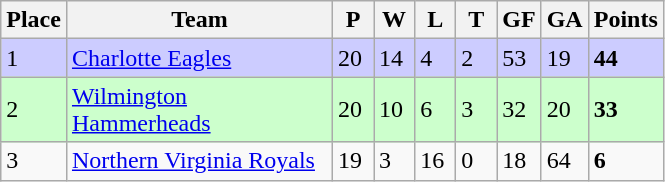<table class="wikitable">
<tr>
<th>Place</th>
<th width="170">Team</th>
<th width="20">P</th>
<th width="20">W</th>
<th width="20">L</th>
<th width="20">T</th>
<th width="20">GF</th>
<th width="20">GA</th>
<th>Points</th>
</tr>
<tr bgcolor=#ccccff>
<td>1</td>
<td><a href='#'>Charlotte Eagles</a></td>
<td>20</td>
<td>14</td>
<td>4</td>
<td>2</td>
<td>53</td>
<td>19</td>
<td><strong>44</strong></td>
</tr>
<tr bgcolor=#ccffcc>
<td>2</td>
<td><a href='#'>Wilmington Hammerheads</a></td>
<td>20</td>
<td>10</td>
<td>6</td>
<td>3</td>
<td>32</td>
<td>20</td>
<td><strong>33</strong></td>
</tr>
<tr>
<td>3</td>
<td><a href='#'>Northern Virginia Royals</a></td>
<td>19</td>
<td>3</td>
<td>16</td>
<td>0</td>
<td>18</td>
<td>64</td>
<td><strong>6</strong></td>
</tr>
</table>
